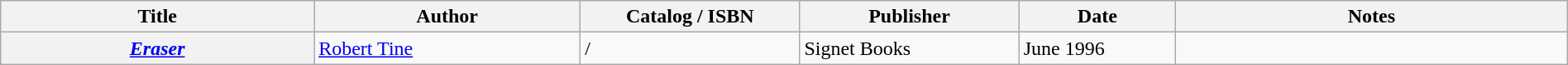<table class="wikitable sortable" style="width:100%;">
<tr>
<th width=20%>Title</th>
<th width=17%>Author</th>
<th width=14%>Catalog / ISBN</th>
<th width=14%>Publisher</th>
<th width=10%>Date</th>
<th width=25%>Notes</th>
</tr>
<tr>
<th><em><a href='#'>Eraser</a></em></th>
<td><a href='#'>Robert Tine</a></td>
<td> / </td>
<td>Signet Books</td>
<td>June 1996</td>
<td></td>
</tr>
</table>
